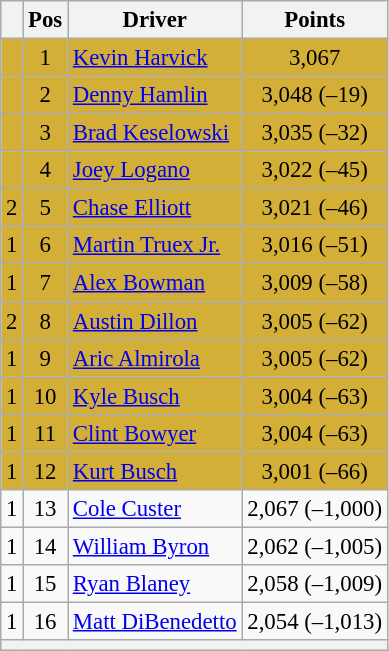<table class="wikitable" style="font-size: 95%">
<tr>
<th></th>
<th>Pos</th>
<th>Driver</th>
<th>Points</th>
</tr>
<tr style="background:#D4AF37;">
<td align="left"></td>
<td style="text-align:center;">1</td>
<td><a href='#'>Kevin Harvick</a></td>
<td style="text-align:center;">3,067</td>
</tr>
<tr style="background:#D4AF37;">
<td align="left"></td>
<td style="text-align:center;">2</td>
<td><a href='#'>Denny Hamlin</a></td>
<td style="text-align:center;">3,048 (–19)</td>
</tr>
<tr style="background:#D4AF37;">
<td align="left"></td>
<td style="text-align:center;">3</td>
<td><a href='#'>Brad Keselowski</a></td>
<td style="text-align:center;">3,035 (–32)</td>
</tr>
<tr style="background:#D4AF37;">
<td align="left"></td>
<td style="text-align:center;">4</td>
<td><a href='#'>Joey Logano</a></td>
<td style="text-align:center;">3,022 (–45)</td>
</tr>
<tr style="background:#D4AF37;">
<td align="left"> 2</td>
<td style="text-align:center;">5</td>
<td><a href='#'>Chase Elliott</a></td>
<td style="text-align:center;">3,021 (–46)</td>
</tr>
<tr style="background:#D4AF37;">
<td align="left"> 1</td>
<td style="text-align:center;">6</td>
<td><a href='#'>Martin Truex Jr.</a></td>
<td style="text-align:center;">3,016 (–51)</td>
</tr>
<tr style="background:#D4AF37;">
<td align="left"> 1</td>
<td style="text-align:center;">7</td>
<td><a href='#'>Alex Bowman</a></td>
<td style="text-align:center;">3,009 (–58)</td>
</tr>
<tr style="background:#D4AF37;">
<td align="left"> 2</td>
<td style="text-align:center;">8</td>
<td><a href='#'>Austin Dillon</a></td>
<td style="text-align:center;">3,005 (–62)</td>
</tr>
<tr style="background:#D4AF37;">
<td align="left"> 1</td>
<td style="text-align:center;">9</td>
<td><a href='#'>Aric Almirola</a></td>
<td style="text-align:center;">3,005 (–62)</td>
</tr>
<tr style="background:#D4AF37;">
<td align="left"> 1</td>
<td style="text-align:center;">10</td>
<td><a href='#'>Kyle Busch</a></td>
<td style="text-align:center;">3,004 (–63)</td>
</tr>
<tr style="background:#D4AF37;">
<td align="left"> 1</td>
<td style="text-align:center;">11</td>
<td><a href='#'>Clint Bowyer</a></td>
<td style="text-align:center;">3,004 (–63)</td>
</tr>
<tr style="background:#D4AF37;">
<td align="left"> 1</td>
<td style="text-align:center;">12</td>
<td><a href='#'>Kurt Busch</a></td>
<td style="text-align:center;">3,001 (–66)</td>
</tr>
<tr>
<td align="left"> 1</td>
<td style="text-align:center;">13</td>
<td><a href='#'>Cole Custer</a></td>
<td style="text-align:center;">2,067 (–1,000)</td>
</tr>
<tr>
<td align="left"> 1</td>
<td style="text-align:center;">14</td>
<td><a href='#'>William Byron</a></td>
<td style="text-align:center;">2,062 (–1,005)</td>
</tr>
<tr>
<td align="left"> 1</td>
<td style="text-align:center;">15</td>
<td><a href='#'>Ryan Blaney</a></td>
<td style="text-align:center;">2,058 (–1,009)</td>
</tr>
<tr>
<td align="left"> 1</td>
<td style="text-align:center;">16</td>
<td><a href='#'>Matt DiBenedetto</a></td>
<td style="text-align:center;">2,054 (–1,013)</td>
</tr>
<tr class="sortbottom">
<th colspan="9"></th>
</tr>
</table>
